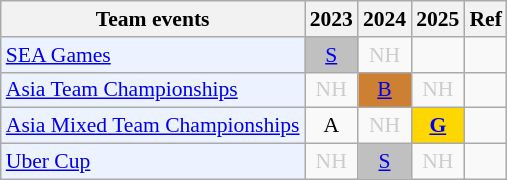<table style='font-size: 90%; text-align:center;' class='wikitable'>
<tr>
<th>Team events</th>
<th>2023</th>
<th>2024</th>
<th>2025</th>
<th>Ref</th>
</tr>
<tr>
<td bgcolor="#ECF2FF"; align="left"><a href='#'>SEA Games</a></td>
<td bgcolor=silver><a href='#'>S</a></td>
<td style=color:#ccc>NH</td>
<td></td>
<td></td>
</tr>
<tr>
<td bgcolor="#ECF2FF"; align="left"><a href='#'>Asia Team Championships</a></td>
<td style=color:#ccc>NH</td>
<td bgcolor=CD7F32><a href='#'>B</a></td>
<td style=color:#ccc>NH</td>
<td></td>
</tr>
<tr>
<td bgcolor="#ECF2FF"; align="left"><a href='#'>Asia Mixed Team Championships</a></td>
<td>A</td>
<td style=color:#ccc>NH</td>
<td bgcolor=gold><a href='#'><strong>G</strong></a></td>
<td></td>
</tr>
<tr>
<td bgcolor="#ECF2FF"; align="left"><a href='#'>Uber Cup</a></td>
<td style=color:#ccc>NH</td>
<td bgcolor=silver><a href='#'>S</a></td>
<td style=color:#ccc>NH</td>
<td></td>
</tr>
</table>
